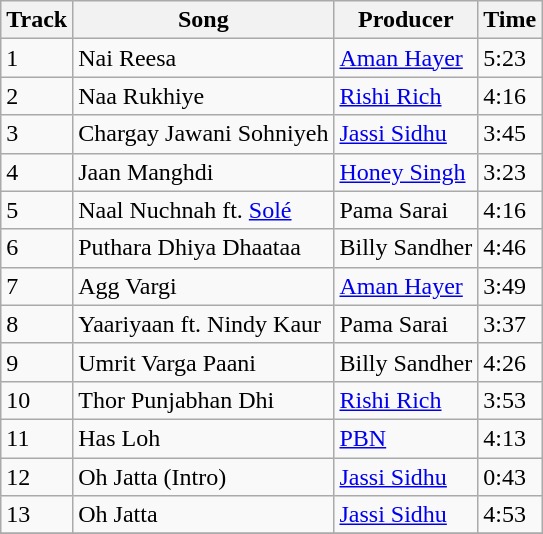<table class="wikitable">
<tr>
<th>Track</th>
<th>Song</th>
<th>Producer</th>
<th>Time</th>
</tr>
<tr>
<td>1</td>
<td>Nai Reesa</td>
<td><a href='#'>Aman Hayer</a></td>
<td>5:23</td>
</tr>
<tr>
<td>2</td>
<td>Naa Rukhiye</td>
<td><a href='#'>Rishi Rich</a></td>
<td>4:16</td>
</tr>
<tr>
<td>3</td>
<td>Chargay Jawani Sohniyeh</td>
<td><a href='#'>Jassi Sidhu</a></td>
<td>3:45</td>
</tr>
<tr>
<td>4</td>
<td>Jaan Manghdi</td>
<td><a href='#'>Honey Singh</a></td>
<td>3:23</td>
</tr>
<tr>
<td>5</td>
<td>Naal Nuchnah ft. <a href='#'>Solé</a></td>
<td>Pama Sarai</td>
<td>4:16</td>
</tr>
<tr>
<td>6</td>
<td>Puthara Dhiya Dhaataa</td>
<td>Billy Sandher</td>
<td>4:46</td>
</tr>
<tr>
<td>7</td>
<td>Agg Vargi</td>
<td><a href='#'>Aman Hayer</a></td>
<td>3:49</td>
</tr>
<tr>
<td>8</td>
<td>Yaariyaan ft. Nindy Kaur</td>
<td>Pama Sarai</td>
<td>3:37</td>
</tr>
<tr>
<td>9</td>
<td>Umrit Varga Paani</td>
<td>Billy Sandher</td>
<td>4:26</td>
</tr>
<tr>
<td>10</td>
<td>Thor Punjabhan Dhi</td>
<td><a href='#'>Rishi Rich</a></td>
<td>3:53</td>
</tr>
<tr>
<td>11</td>
<td>Has Loh</td>
<td><a href='#'>PBN</a></td>
<td>4:13</td>
</tr>
<tr>
<td>12</td>
<td>Oh Jatta (Intro)</td>
<td><a href='#'>Jassi Sidhu</a></td>
<td>0:43</td>
</tr>
<tr>
<td>13</td>
<td>Oh Jatta</td>
<td><a href='#'>Jassi Sidhu</a></td>
<td>4:53</td>
</tr>
<tr>
</tr>
</table>
